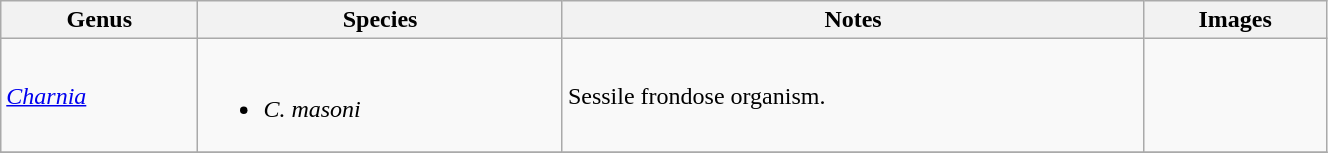<table class="wikitable" style="width:70%;">
<tr>
<th>Genus</th>
<th>Species</th>
<th>Notes</th>
<th>Images</th>
</tr>
<tr>
<td><em><a href='#'>Charnia</a></em></td>
<td><br><ul><li><em>C. masoni</em></li></ul></td>
<td>Sessile frondose organism.</td>
<td></td>
</tr>
<tr>
</tr>
</table>
